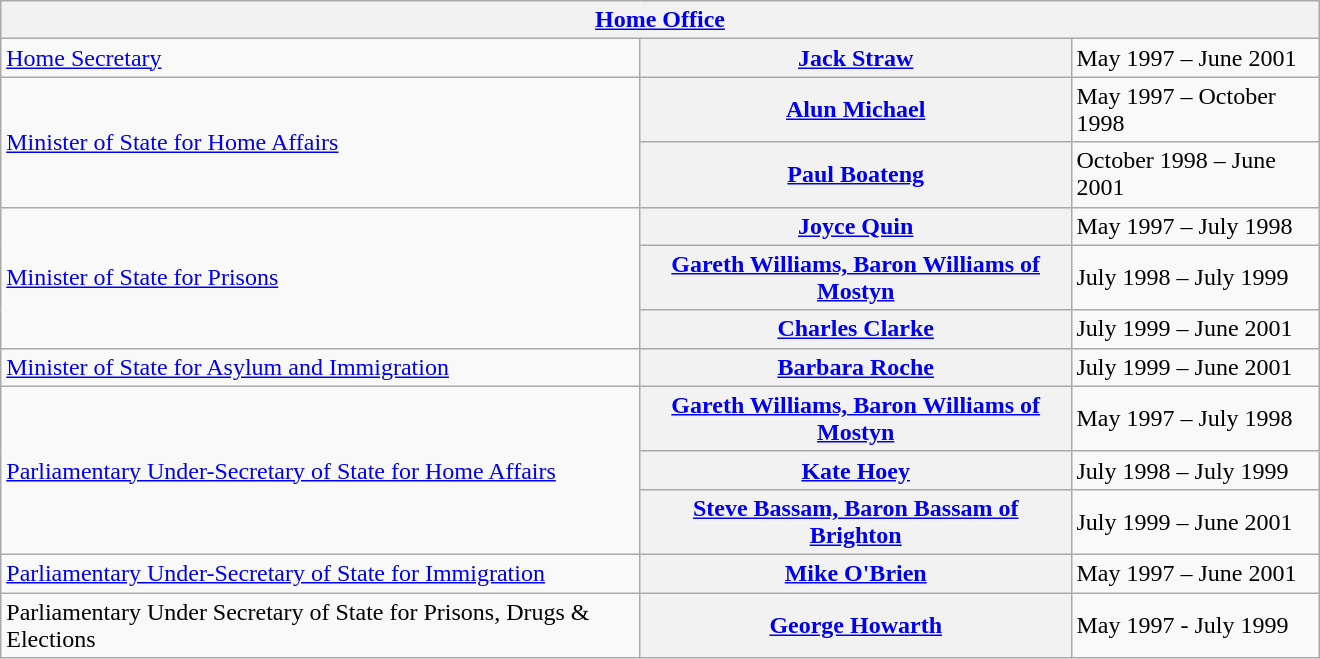<table class="wikitable plainrowheaders" width=100% style="max-width:55em;">
<tr>
<th colspan=4><a href='#'>Home Office</a></th>
</tr>
<tr>
<td><a href='#'>Home Secretary</a></td>
<th scope="row" style="font-weight:bold;"><a href='#'>Jack Straw</a></th>
<td>May 1997 – June 2001</td>
</tr>
<tr>
<td rowspan="2"><a href='#'>Minister of State for Home Affairs</a></td>
<th scope="row"><a href='#'>Alun Michael</a></th>
<td>May 1997 – October 1998</td>
</tr>
<tr>
<th scope="row"><a href='#'>Paul Boateng</a></th>
<td>October 1998 – June 2001</td>
</tr>
<tr>
<td rowspan="3"><a href='#'>Minister of State for Prisons</a></td>
<th scope="row"><a href='#'>Joyce Quin</a></th>
<td>May 1997 – July 1998</td>
</tr>
<tr>
<th scope="row"><a href='#'>Gareth Williams, Baron Williams of Mostyn</a></th>
<td>July 1998 – July 1999</td>
</tr>
<tr>
<th scope="row"><a href='#'>Charles Clarke</a></th>
<td>July 1999 – June 2001</td>
</tr>
<tr>
<td><a href='#'>Minister of State for Asylum and Immigration</a></td>
<th scope="row"><a href='#'>Barbara Roche</a></th>
<td>July 1999 – June 2001</td>
</tr>
<tr>
<td rowspan="3"><a href='#'>Parliamentary Under-Secretary of State for Home Affairs</a></td>
<th scope="row"><a href='#'>Gareth Williams, Baron Williams of Mostyn</a></th>
<td>May 1997 – July 1998</td>
</tr>
<tr>
<th scope="row"><a href='#'>Kate Hoey</a></th>
<td>July 1998 – July 1999</td>
</tr>
<tr>
<th scope="row"><a href='#'>Steve Bassam, Baron Bassam of Brighton</a></th>
<td>July 1999 – June 2001</td>
</tr>
<tr>
<td><a href='#'>Parliamentary Under-Secretary of State for Immigration</a></td>
<th scope="row"><a href='#'>Mike O'Brien</a></th>
<td>May 1997 – June 2001</td>
</tr>
<tr>
<td>Parliamentary Under Secretary of State for Prisons, Drugs & Elections</td>
<th scope="row"><a href='#'>George Howarth</a></th>
<td>May 1997 - July 1999</td>
</tr>
</table>
